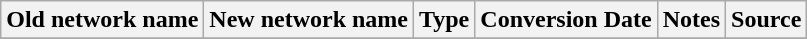<table class="wikitable">
<tr>
<th>Old network name</th>
<th>New network name</th>
<th>Type</th>
<th>Conversion Date</th>
<th>Notes</th>
<th>Source</th>
</tr>
<tr>
</tr>
</table>
